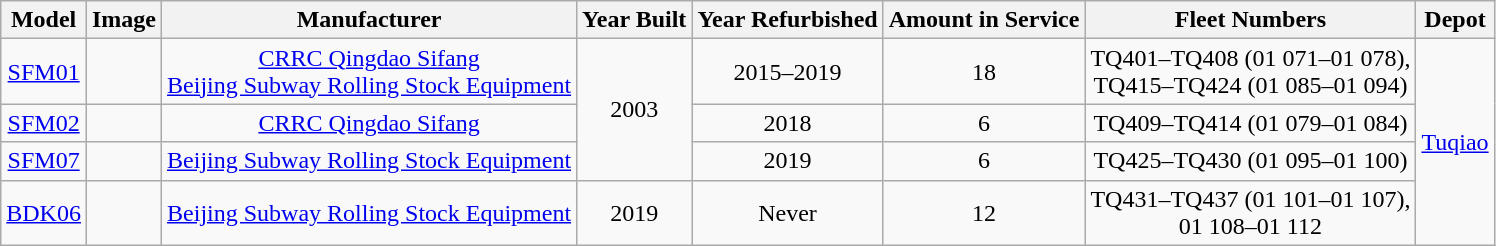<table class="wikitable" style="border-collapse: collapse; text-align: center;">
<tr>
<th>Model</th>
<th>Image</th>
<th>Manufacturer</th>
<th>Year Built</th>
<th>Year Refurbished</th>
<th>Amount in Service</th>
<th>Fleet Numbers</th>
<th>Depot</th>
</tr>
<tr>
<td><a href='#'>SFM01</a></td>
<td></td>
<td><a href='#'>CRRC Qingdao Sifang</a><br><a href='#'>Beijing Subway Rolling Stock Equipment</a></td>
<td rowspan=3>2003</td>
<td>2015–2019</td>
<td>18</td>
<td>TQ401–TQ408 (01 071–01 078), <br>TQ415–TQ424 (01 085–01 094)</td>
<td rowspan=4><a href='#'>Tuqiao</a></td>
</tr>
<tr>
<td><a href='#'>SFM02</a></td>
<td></td>
<td><a href='#'>CRRC Qingdao Sifang</a></td>
<td>2018</td>
<td>6</td>
<td>TQ409–TQ414 (01 079–01 084)</td>
</tr>
<tr>
<td><a href='#'>SFM07</a></td>
<td></td>
<td><a href='#'>Beijing Subway Rolling Stock Equipment</a></td>
<td>2019</td>
<td>6</td>
<td>TQ425–TQ430 (01 095–01 100)</td>
</tr>
<tr>
<td><a href='#'>BDK06</a></td>
<td></td>
<td><a href='#'>Beijing Subway Rolling Stock Equipment</a></td>
<td>2019</td>
<td>Never</td>
<td>12</td>
<td>TQ431–TQ437 (01 101–01 107), <br>01 108–01 112</td>
</tr>
</table>
